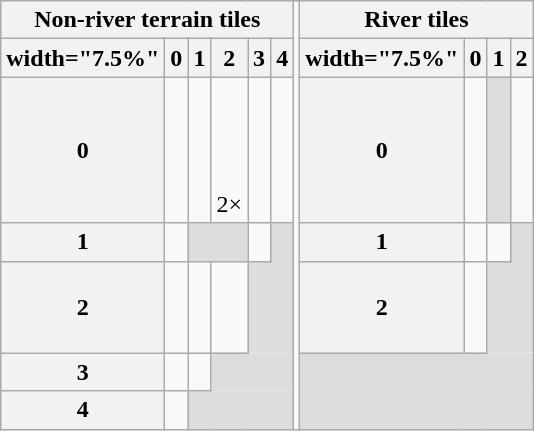<table class="wikitable" style="font-size:100%;text-align:center;">
<tr>
<th colspan=6>Non-river terrain tiles</th>
<td colspan=1 rowspan=7 style="font-size:25%;"> </td>
<th colspan=4>River tiles</th>
</tr>
<tr>
<th>width="7.5%" </th>
<th>0</th>
<th>1</th>
<th>2</th>
<th>3</th>
<th>4</th>
<th>width="7.5%" </th>
<th>0</th>
<th>1</th>
<th>2</th>
</tr>
<tr>
<th>0</th>
<td></td>
<td></td>
<td><br><br><br>
<br>
 2×</td>
<td></td>
<td></td>
<th>0</th>
<td><br><br><br>
</td>
<td style="background:#ddd;border-style: none none none none;"> </td>
<td><br><br></td>
</tr>
<tr>
<th>1</th>
<td></td>
<td colspan=2 style="background:#ddd;border-style: none none none none;"> </td>
<td></td>
<td style="background:#ddd;border-style: none none none none;"> </td>
<th>1</th>
<td></td>
<td></td>
<td style="background:#ddd;border-style: none none none none;"> </td>
</tr>
<tr>
<th>2</th>
<td><br><br></td>
<td><br><br><br>
</td>
<td> </td>
<td colspan=2 style="background:#ddd;border-style: none none none none;"> </td>
<th>2</th>
<td><br><br></td>
<td colspan=2 style="background:#ddd;border-style: none none none none;"> </td>
</tr>
<tr>
<th>3</th>
<td></td>
<td></td>
<td colspan=3 style="background:#ddd;border-style: none none none none;"> </td>
<td colspan=4 rowspan=2 style="background:#ddd;border-style: none none none none;"> </td>
</tr>
<tr>
<th>4</th>
<td></td>
<td colspan=4 style="background:#ddd;border-style: none none none none;"> </td>
</tr>
</table>
